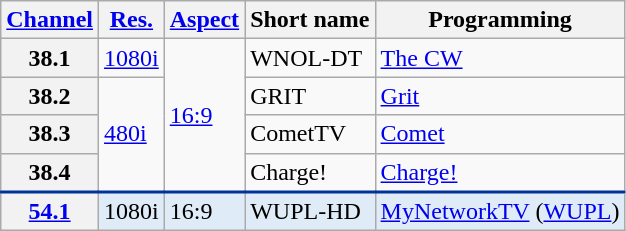<table class="wikitable">
<tr>
<th scope = "col"><a href='#'>Channel</a></th>
<th scope = "col"><a href='#'>Res.</a></th>
<th scope = "col"><a href='#'>Aspect</a></th>
<th scope = "col">Short name</th>
<th scope = "col">Programming</th>
</tr>
<tr>
<th scope = "row">38.1</th>
<td><a href='#'>1080i</a></td>
<td rowspan=4><a href='#'>16:9</a></td>
<td>WNOL-DT</td>
<td><a href='#'>The CW</a></td>
</tr>
<tr>
<th scope = "row">38.2</th>
<td rowspan=3><a href='#'>480i</a></td>
<td>GRIT</td>
<td><a href='#'>Grit</a></td>
</tr>
<tr>
<th scope = "row">38.3</th>
<td>CometTV</td>
<td><a href='#'>Comet</a></td>
</tr>
<tr>
<th scope = "row">38.4</th>
<td>Charge!</td>
<td><a href='#'>Charge!</a></td>
</tr>
<tr style="background-color:#DFEBF6; border-top: 2px solid #003399;">
<th scope = "row"><a href='#'>54.1</a></th>
<td>1080i</td>
<td>16:9</td>
<td>WUPL-HD</td>
<td><a href='#'>MyNetworkTV</a> (<a href='#'>WUPL</a>)</td>
</tr>
</table>
